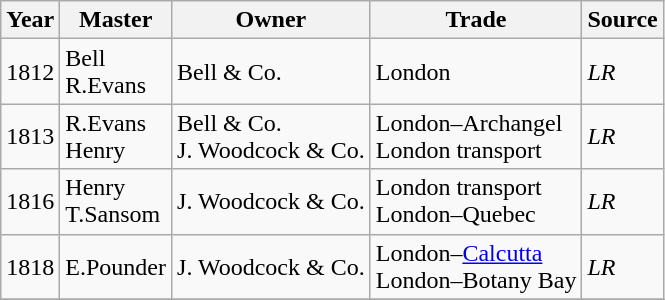<table class=" wikitable">
<tr>
<th>Year</th>
<th>Master</th>
<th>Owner</th>
<th>Trade</th>
<th>Source</th>
</tr>
<tr>
<td>1812</td>
<td>Bell<br>R.Evans</td>
<td>Bell & Co.</td>
<td>London</td>
<td><em>LR</em></td>
</tr>
<tr>
<td>1813</td>
<td>R.Evans<br>Henry</td>
<td>Bell & Co.<br>J. Woodcock & Co.</td>
<td>London–Archangel<br>London transport</td>
<td><em>LR</em></td>
</tr>
<tr>
<td>1816</td>
<td>Henry<br>T.Sansom</td>
<td>J. Woodcock & Co.</td>
<td>London transport<br>London–Quebec</td>
<td><em>LR</em></td>
</tr>
<tr>
<td>1818</td>
<td>E.Pounder</td>
<td>J. Woodcock & Co.</td>
<td>London–<a href='#'>Calcutta</a><br>London–Botany Bay</td>
<td><em>LR</em></td>
</tr>
<tr>
</tr>
</table>
